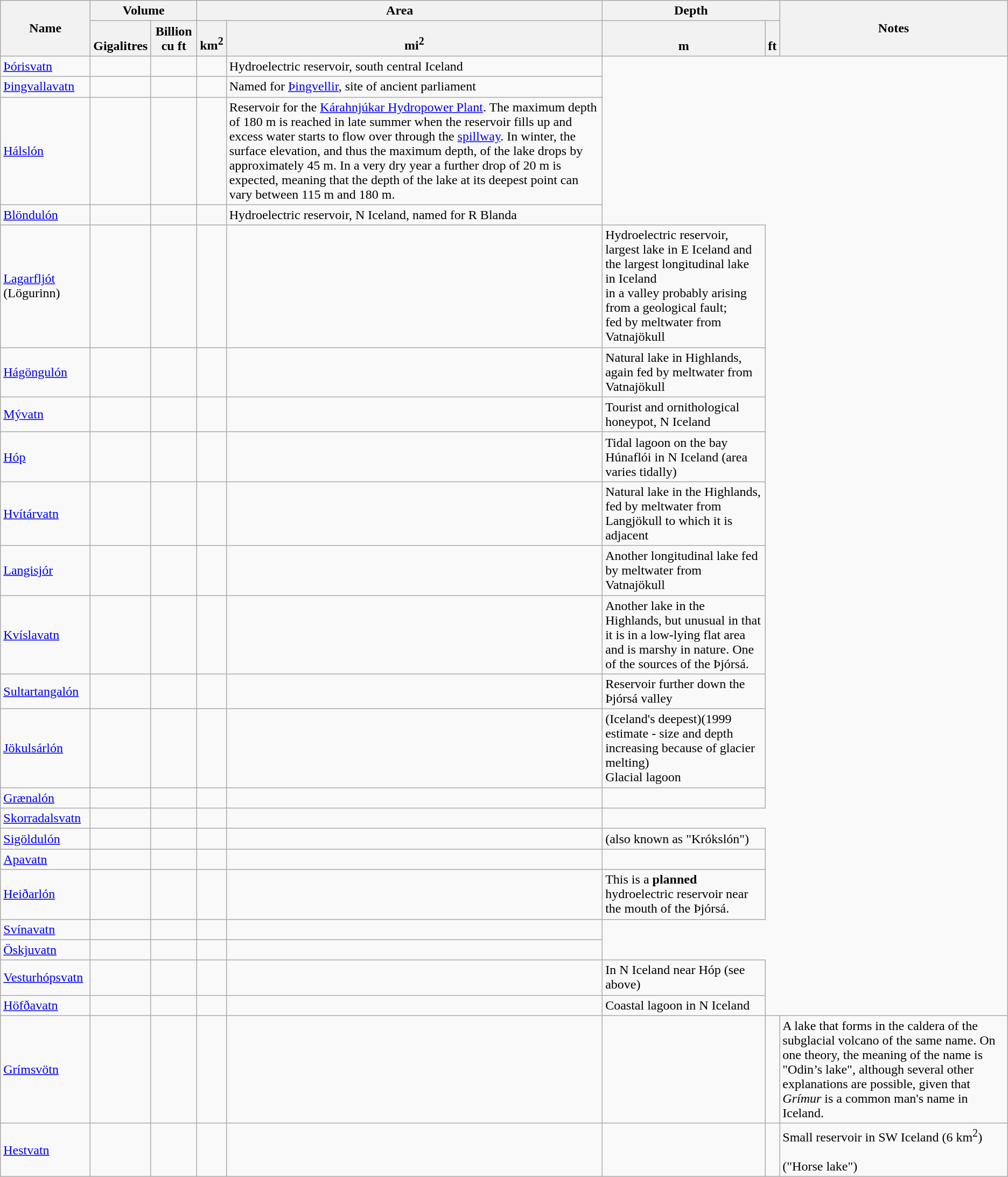<table class="wikitable sortable">
<tr>
<th align=right, rowspan="2">Name</th>
<th colspan="2">Volume</th>
<th colspan="2">Area</th>
<th colspan="2">Depth</th>
<th rowspan="2">Notes</th>
</tr>
<tr style="vertical-align:bottom;">
<th>Gigalitres</th>
<th>Billion cu ft</th>
<th>km<sup>2</sup></th>
<th>mi<sup>2</sup></th>
<th>m</th>
<th>ft</th>
</tr>
<tr>
<td><a href='#'>Þórisvatn</a></td>
<td></td>
<td></td>
<td></td>
<td>Hydroelectric reservoir, south central Iceland</td>
</tr>
<tr>
<td><a href='#'>Þingvallavatn</a></td>
<td></td>
<td></td>
<td></td>
<td>Named for <a href='#'>Þingvellir</a>, site of ancient parliament</td>
</tr>
<tr>
<td><a href='#'>Hálslón</a></td>
<td></td>
<td></td>
<td></td>
<td>Reservoir for the <a href='#'>Kárahnjúkar Hydropower Plant</a>.  The maximum depth of 180 m is reached in late summer when the reservoir fills up and excess water starts to flow over through the <a href='#'>spillway</a>. In winter, the surface elevation, and thus the maximum depth, of the lake drops by approximately 45 m. In a very dry year a further drop of 20 m is expected, meaning that the depth of the lake at its deepest point can vary between 115 m and 180 m.</td>
</tr>
<tr>
<td><a href='#'>Blöndulón</a></td>
<td></td>
<td></td>
<td></td>
<td>Hydroelectric reservoir, N Iceland, named for R Blanda</td>
</tr>
<tr>
<td><a href='#'>Lagarfljót</a> (Lögurinn)</td>
<td></td>
<td></td>
<td></td>
<td></td>
<td>Hydroelectric reservoir, largest lake in E Iceland and the largest longitudinal lake in Iceland<br>in a valley probably arising from a geological fault;<br>fed by meltwater from Vatnajökull</td>
</tr>
<tr>
<td><a href='#'>Hágöngulón</a></td>
<td></td>
<td></td>
<td> </td>
<td> </td>
<td>Natural lake in Highlands, again fed by meltwater from Vatnajökull</td>
</tr>
<tr>
<td><a href='#'>Mývatn</a></td>
<td></td>
<td></td>
<td></td>
<td></td>
<td>Tourist and ornithological honeypot, N Iceland</td>
</tr>
<tr>
<td><a href='#'>Hóp</a></td>
<td></td>
<td></td>
<td></td>
<td></td>
<td>Tidal lagoon on the bay Húnaflói in N Iceland (area varies tidally)</td>
</tr>
<tr>
<td><a href='#'>Hvítárvatn</a></td>
<td></td>
<td></td>
<td></td>
<td></td>
<td>Natural lake in the Highlands, fed by meltwater from Langjökull to which it is adjacent</td>
</tr>
<tr>
<td><a href='#'>Langisjór</a></td>
<td></td>
<td></td>
<td></td>
<td></td>
<td>Another longitudinal lake fed by meltwater from Vatnajökull</td>
</tr>
<tr>
<td><a href='#'>Kvíslavatn</a></td>
<td></td>
<td></td>
<td></td>
<td></td>
<td>Another lake in the Highlands, but unusual in that it is in a low-lying flat area and is marshy in nature. One of the sources of the Þjórsá.</td>
</tr>
<tr>
<td><a href='#'>Sultartangalón</a></td>
<td></td>
<td></td>
<td></td>
<td></td>
<td>Reservoir further down the Þjórsá valley</td>
</tr>
<tr>
<td><a href='#'>Jökulsárlón</a></td>
<td></td>
<td></td>
<td></td>
<td></td>
<td>(Iceland's deepest)(1999 estimate - size and depth increasing because of glacier melting)<br>Glacial lagoon</td>
</tr>
<tr>
<td><a href='#'>Grænalón</a></td>
<td></td>
<td></td>
<td></td>
<td></td>
<td></td>
</tr>
<tr>
<td><a href='#'>Skorradalsvatn</a></td>
<td></td>
<td></td>
<td></td>
<td></td>
</tr>
<tr>
<td><a href='#'>Sigöldulón</a></td>
<td></td>
<td></td>
<td></td>
<td></td>
<td>(also known as "Krókslón")</td>
</tr>
<tr>
<td><a href='#'>Apavatn</a></td>
<td></td>
<td></td>
<td></td>
<td></td>
<td></td>
</tr>
<tr>
<td><a href='#'>Heiðarlón</a></td>
<td></td>
<td></td>
<td></td>
<td> </td>
<td>This is a <strong>planned</strong> hydroelectric reservoir near the mouth of the Þjórsá.</td>
</tr>
<tr>
<td><a href='#'>Svínavatn</a></td>
<td></td>
<td></td>
<td></td>
<td></td>
</tr>
<tr>
<td><a href='#'>Öskjuvatn</a></td>
<td></td>
<td></td>
<td></td>
<td></td>
</tr>
<tr>
<td><a href='#'>Vesturhópsvatn</a></td>
<td></td>
<td></td>
<td></td>
<td></td>
<td>In N Iceland near Hóp (see above)</td>
</tr>
<tr>
<td><a href='#'>Höfðavatn</a></td>
<td></td>
<td></td>
<td></td>
<td></td>
<td>Coastal lagoon in N Iceland</td>
</tr>
<tr>
<td><a href='#'>Grímsvötn</a></td>
<td></td>
<td></td>
<td></td>
<td></td>
<td></td>
<td></td>
<td>A lake that forms in the caldera of the subglacial volcano of the same name. On one theory, the meaning of the name is "Odin’s lake", although several other explanations are possible, given that <em>Grímur</em> is a common man's name in Iceland.</td>
</tr>
<tr>
<td><a href='#'>Hestvatn</a></td>
<td></td>
<td></td>
<td></td>
<td></td>
<td></td>
<td></td>
<td>Small reservoir in SW Iceland (6 km<sup>2</sup>)<br><br>("Horse lake")</td>
</tr>
</table>
